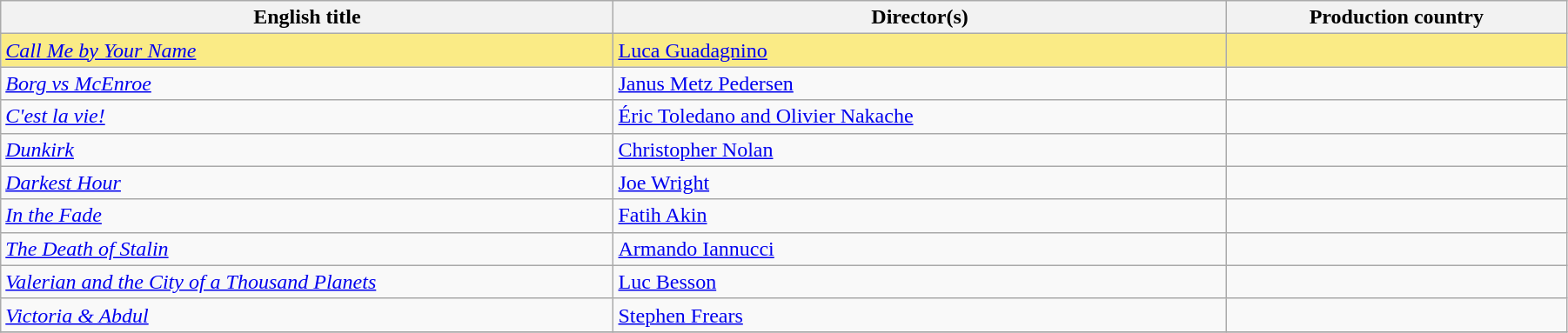<table class="wikitable" width="95%" cellpadding="5">
<tr>
<th width="18%">English title</th>
<th width="18%">Director(s)</th>
<th width="10%">Production country</th>
</tr>
<tr style="background:#FAEB86">
<td><em><a href='#'>Call Me by Your Name</a></em></td>
<td><a href='#'>Luca Guadagnino</a></td>
<td>   </td>
</tr>
<tr>
<td><em><a href='#'>Borg vs McEnroe</a></em></td>
<td><a href='#'>Janus Metz Pedersen</a></td>
<td>   </td>
</tr>
<tr>
<td><em><a href='#'>C'est la vie!</a></em></td>
<td><a href='#'>Éric Toledano and Olivier Nakache</a></td>
<td></td>
</tr>
<tr>
<td><em><a href='#'>Dunkirk</a></em></td>
<td><a href='#'>Christopher Nolan</a></td>
<td>   </td>
</tr>
<tr>
<td><em><a href='#'>Darkest Hour</a></em></td>
<td><a href='#'>Joe Wright</a></td>
<td></td>
</tr>
<tr>
<td><em><a href='#'>In the Fade</a></em></td>
<td><a href='#'>Fatih Akin</a></td>
<td></td>
</tr>
<tr>
<td><em><a href='#'>The Death of Stalin</a></em></td>
<td><a href='#'>Armando Iannucci</a></td>
<td> </td>
</tr>
<tr>
<td><em><a href='#'>Valerian and the City of a Thousand Planets</a></em></td>
<td><a href='#'>Luc Besson</a></td>
<td></td>
</tr>
<tr>
<td><em><a href='#'>Victoria & Abdul</a></em></td>
<td><a href='#'>Stephen Frears</a></td>
<td></td>
</tr>
<tr>
</tr>
</table>
